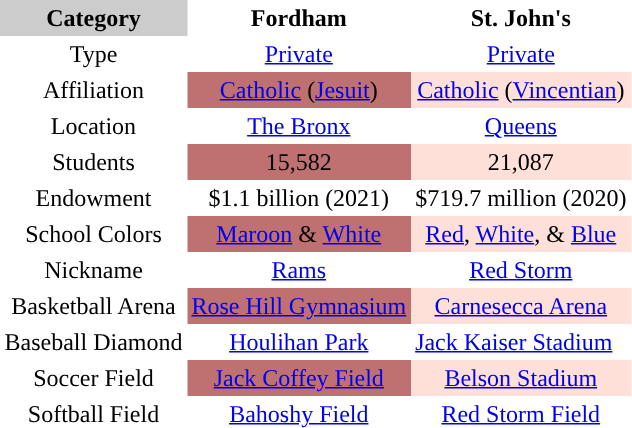<table cellspacing=0 cellpadding=3 style="">
<tr>
<th style="background:#CCCCCC; text-align:center"><strong>Category</strong></th>
<th><strong>Fordham</strong></th>
<th><strong>St. John's</strong></th>
</tr>
<tr>
<td align=center>Type</td>
<td align=center><a href='#'>Private</a></td>
<td align=center><a href='#'>Private</a></td>
</tr>
<tr>
<td align=center>Affiliation</td>
<td align=center ! style="background: #bf7171;"><a href='#'>Catholic</a> (<a href='#'>Jesuit</a>)</td>
<td align=center ! style="background: #ffe0d8;"><a href='#'>Catholic</a> (<a href='#'>Vincentian</a>)</td>
</tr>
<tr>
<td align=center>Location</td>
<td align=center><a href='#'>The Bronx</a></td>
<td align=center><a href='#'>Queens</a></td>
</tr>
<tr>
<td align=center>Students</td>
<td align=center  ! style="background: #bf7171;">15,582</td>
<td align=center ! style="background: #ffe0d8;">21,087</td>
</tr>
<tr>
<td align=center>Endowment</td>
<td align=center>$1.1 billion (2021)</td>
<td align=center>$719.7 million (2020)</td>
</tr>
<tr>
<td align=center>School Colors</td>
<td align=center  ! style="background: #bf7171;"><a href='#'>Maroon</a> & <a href='#'>White</a></td>
<td align=center ! style="background: #ffe0d8;"><a href='#'>Red</a>, <a href='#'>White</a>, & <a href='#'>Blue</a></td>
</tr>
<tr>
<td align=center>Nickname</td>
<td align=center><a href='#'>Rams</a></td>
<td align=center><a href='#'>Red Storm</a></td>
</tr>
<tr>
<td align=center>Basketball Arena</td>
<td align=center ! style="background: #bf7171;"><a href='#'>Rose Hill Gymnasium</a></td>
<td align=center ! style="background: #ffe0d8;"><a href='#'>Carnesecca Arena</a></td>
</tr>
<tr>
<td align=center>Baseball Diamond</td>
<td align=center><a href='#'>Houlihan Park</a></td>
<td><a href='#'>Jack Kaiser Stadium</a></td>
</tr>
<tr>
<td align=center>Soccer Field</td>
<td align=center ! style="background: #bf7171;"><a href='#'>Jack Coffey Field</a></td>
<td align=center ! style="background: #ffe0d8;"><a href='#'>Belson Stadium</a></td>
</tr>
<tr>
<td align=center>Softball Field</td>
<td align=center><a href='#'>Bahoshy Field</a></td>
<td align=center><a href='#'>Red Storm Field</a></td>
</tr>
</table>
